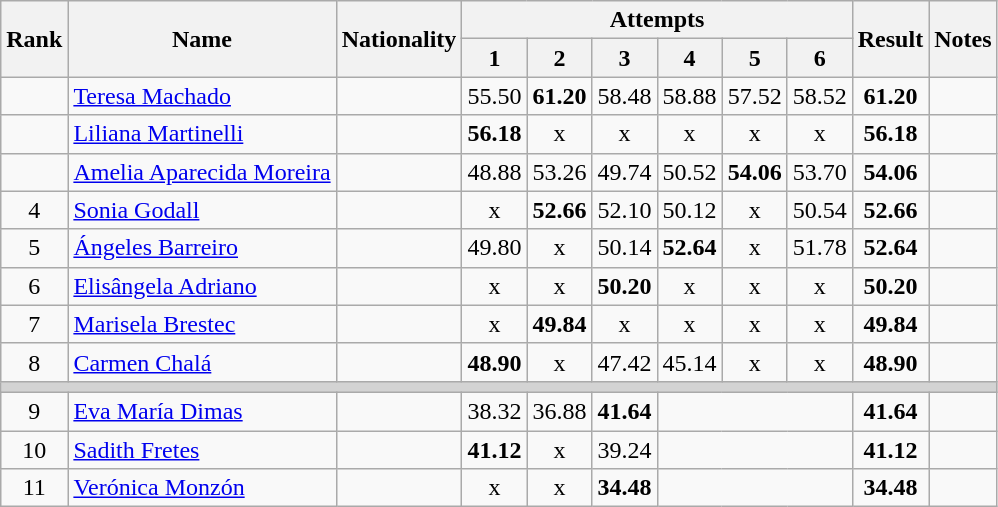<table class="wikitable sortable" style="text-align:center">
<tr>
<th rowspan=2>Rank</th>
<th rowspan=2>Name</th>
<th rowspan=2>Nationality</th>
<th colspan=6>Attempts</th>
<th rowspan=2>Result</th>
<th rowspan=2>Notes</th>
</tr>
<tr>
<th>1</th>
<th>2</th>
<th>3</th>
<th>4</th>
<th>5</th>
<th>6</th>
</tr>
<tr>
<td align=center></td>
<td align=left><a href='#'>Teresa Machado</a></td>
<td align=left></td>
<td>55.50</td>
<td><strong>61.20</strong></td>
<td>58.48</td>
<td>58.88</td>
<td>57.52</td>
<td>58.52</td>
<td><strong>61.20</strong></td>
<td></td>
</tr>
<tr>
<td align=center></td>
<td align=left><a href='#'>Liliana Martinelli</a></td>
<td align=left></td>
<td><strong>56.18</strong></td>
<td>x</td>
<td>x</td>
<td>x</td>
<td>x</td>
<td>x</td>
<td><strong>56.18</strong></td>
<td></td>
</tr>
<tr>
<td align=center></td>
<td align=left><a href='#'>Amelia Aparecida Moreira</a></td>
<td align=left></td>
<td>48.88</td>
<td>53.26</td>
<td>49.74</td>
<td>50.52</td>
<td><strong>54.06</strong></td>
<td>53.70</td>
<td><strong>54.06</strong></td>
<td></td>
</tr>
<tr>
<td align=center>4</td>
<td align=left><a href='#'>Sonia Godall</a></td>
<td align=left></td>
<td>x</td>
<td><strong>52.66</strong></td>
<td>52.10</td>
<td>50.12</td>
<td>x</td>
<td>50.54</td>
<td><strong>52.66</strong></td>
<td></td>
</tr>
<tr>
<td align=center>5</td>
<td align=left><a href='#'>Ángeles Barreiro</a></td>
<td align=left></td>
<td>49.80</td>
<td>x</td>
<td>50.14</td>
<td><strong>52.64</strong></td>
<td>x</td>
<td>51.78</td>
<td><strong>52.64</strong></td>
<td></td>
</tr>
<tr>
<td align=center>6</td>
<td align=left><a href='#'>Elisângela Adriano</a></td>
<td align=left></td>
<td>x</td>
<td>x</td>
<td><strong>50.20</strong></td>
<td>x</td>
<td>x</td>
<td>x</td>
<td><strong>50.20</strong></td>
<td></td>
</tr>
<tr>
<td align=center>7</td>
<td align=left><a href='#'>Marisela Brestec</a></td>
<td align=left></td>
<td>x</td>
<td><strong>49.84</strong></td>
<td>x</td>
<td>x</td>
<td>x</td>
<td>x</td>
<td><strong>49.84</strong></td>
<td></td>
</tr>
<tr>
<td align=center>8</td>
<td align=left><a href='#'>Carmen Chalá</a></td>
<td align=left></td>
<td><strong>48.90</strong></td>
<td>x</td>
<td>47.42</td>
<td>45.14</td>
<td>x</td>
<td>x</td>
<td><strong>48.90</strong></td>
<td></td>
</tr>
<tr>
<td colspan=11 bgcolor=lightgray></td>
</tr>
<tr>
<td align=center>9</td>
<td align=left><a href='#'>Eva María Dimas</a></td>
<td align=left></td>
<td>38.32</td>
<td>36.88</td>
<td><strong>41.64</strong></td>
<td colspan=3></td>
<td><strong>41.64</strong></td>
<td></td>
</tr>
<tr>
<td align=center>10</td>
<td align=left><a href='#'>Sadith Fretes</a></td>
<td align=left></td>
<td><strong>41.12</strong></td>
<td>x</td>
<td>39.24</td>
<td colspan=3></td>
<td><strong>41.12</strong></td>
<td></td>
</tr>
<tr>
<td align=center>11</td>
<td align=left><a href='#'>Verónica Monzón</a></td>
<td align=left></td>
<td>x</td>
<td>x</td>
<td><strong>34.48</strong></td>
<td colspan=3></td>
<td><strong>34.48</strong></td>
<td></td>
</tr>
</table>
